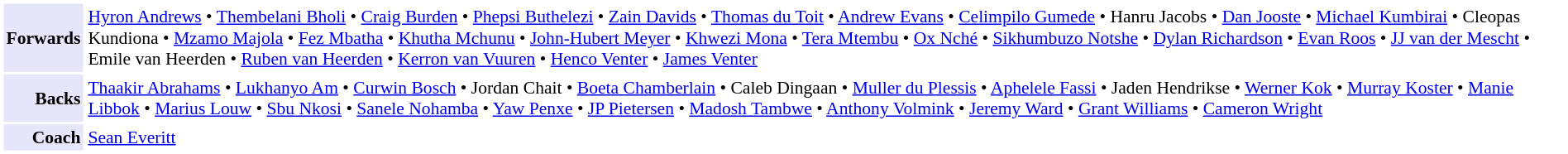<table cellpadding="2" style="border: 1px solid white; font-size:90%;">
<tr>
<td style="text-align:right;" bgcolor="lavender"><strong>Forwards</strong></td>
<td style="text-align:left;"><a href='#'>Hyron Andrews</a> • <a href='#'>Thembelani Bholi</a> • <a href='#'>Craig Burden</a> • <a href='#'>Phepsi Buthelezi</a> • <a href='#'>Zain Davids</a> • <a href='#'>Thomas du Toit</a> • <a href='#'>Andrew Evans</a> • <a href='#'>Celimpilo Gumede</a> • Hanru Jacobs • <a href='#'>Dan Jooste</a> • <a href='#'>Michael Kumbirai</a> • Cleopas Kundiona • <a href='#'>Mzamo Majola</a> • <a href='#'>Fez Mbatha</a> • <a href='#'>Khutha Mchunu</a> • <a href='#'>John-Hubert Meyer</a> • <a href='#'>Khwezi Mona</a> • <a href='#'>Tera Mtembu</a> • <a href='#'>Ox Nché</a> • <a href='#'>Sikhumbuzo Notshe</a> • <a href='#'>Dylan Richardson</a> • <a href='#'>Evan Roos</a> • <a href='#'>JJ van der Mescht</a> • Emile van Heerden • <a href='#'>Ruben van Heerden</a> • <a href='#'>Kerron van Vuuren</a> • <a href='#'>Henco Venter</a> • <a href='#'>James Venter</a></td>
</tr>
<tr>
<td style="text-align:right;" bgcolor="lavender"><strong>Backs</strong></td>
<td style="text-align:left;"><a href='#'>Thaakir Abrahams</a> • <a href='#'>Lukhanyo Am</a> • <a href='#'>Curwin Bosch</a> • Jordan Chait • <a href='#'>Boeta Chamberlain</a> • Caleb Dingaan • <a href='#'>Muller du Plessis</a> • <a href='#'>Aphelele Fassi</a> • Jaden Hendrikse • <a href='#'>Werner Kok</a> • <a href='#'>Murray Koster</a> • <a href='#'>Manie Libbok</a> • <a href='#'>Marius Louw</a> • <a href='#'>Sbu Nkosi</a> • <a href='#'>Sanele Nohamba</a> • <a href='#'>Yaw Penxe</a> • <a href='#'>JP Pietersen</a> • <a href='#'>Madosh Tambwe</a> • <a href='#'>Anthony Volmink</a> • <a href='#'>Jeremy Ward</a> • <a href='#'>Grant Williams</a> • <a href='#'>Cameron Wright</a></td>
</tr>
<tr>
<td style="text-align:right;" bgcolor="lavender"><strong>Coach</strong></td>
<td style="text-align:left;"><a href='#'>Sean Everitt</a></td>
</tr>
</table>
